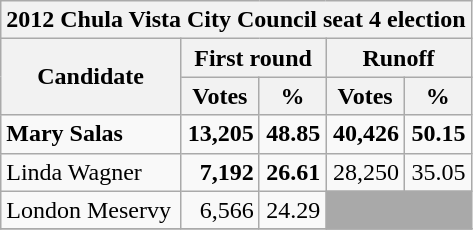<table class=wikitable>
<tr>
<th colspan=5>2012 Chula Vista City Council seat 4 election</th>
</tr>
<tr>
<th colspan=1 rowspan=2>Candidate</th>
<th colspan=2>First round</th>
<th colspan=2>Runoff</th>
</tr>
<tr>
<th>Votes</th>
<th>%</th>
<th>Votes</th>
<th>%</th>
</tr>
<tr>
<td><strong>Mary Salas</strong></td>
<td align="right"><strong>13,205</strong></td>
<td align="right"><strong>48.85</strong></td>
<td align="right"><strong>40,426</strong></td>
<td align="right"><strong>50.15</strong></td>
</tr>
<tr>
<td>Linda Wagner</td>
<td align="right"><strong>7,192</strong></td>
<td align="right"><strong>26.61</strong></td>
<td align="right">28,250</td>
<td align="right">35.05</td>
</tr>
<tr>
<td>London Meservy</td>
<td align="right">6,566</td>
<td align="right">24.29</td>
<td colspan=2 bgcolor=darkgray></td>
</tr>
<tr>
</tr>
</table>
